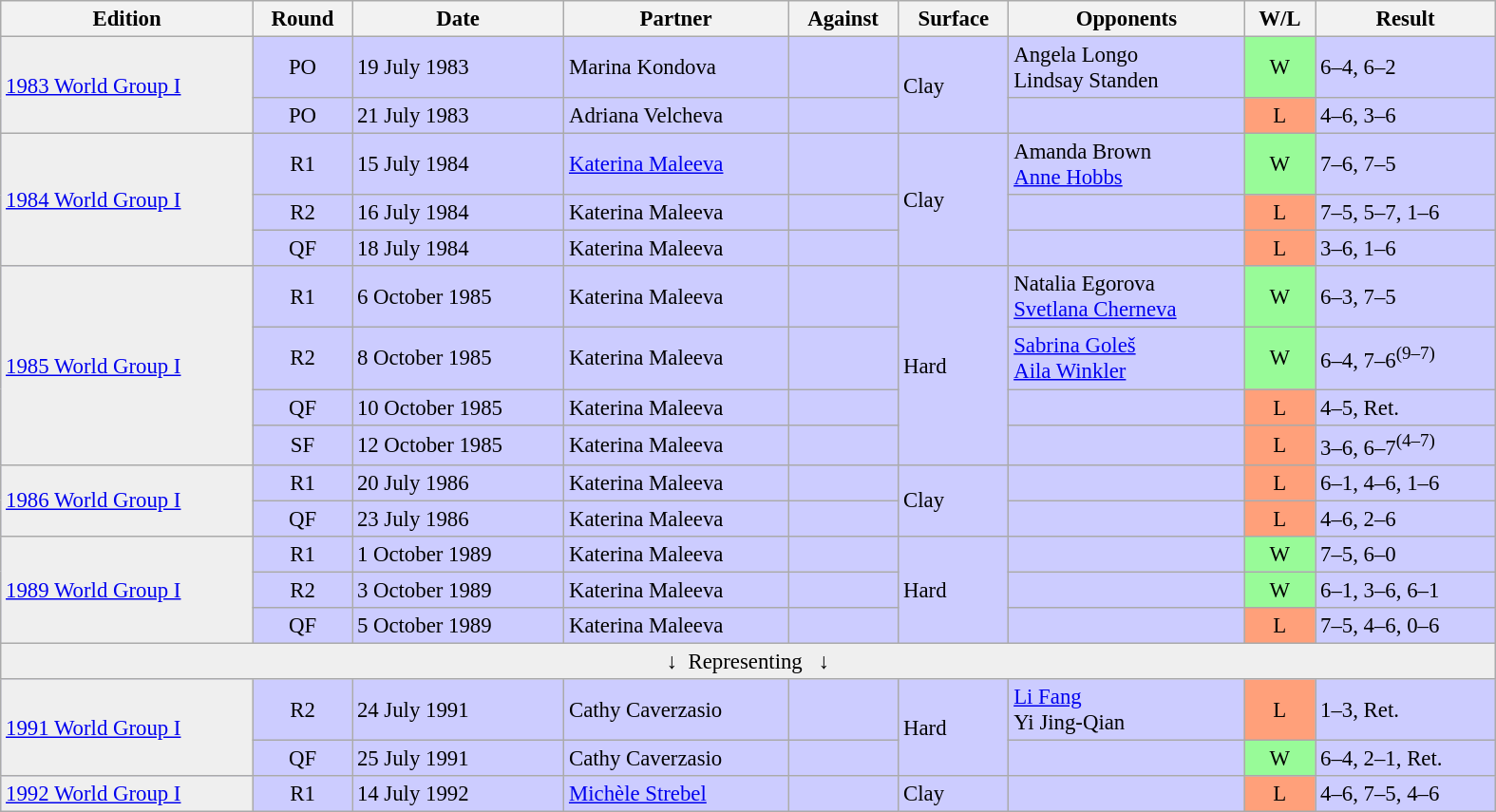<table class="wikitable" style="font-size:95%;" width="1050">
<tr>
<th>Edition</th>
<th>Round</th>
<th>Date</th>
<th>Partner</th>
<th>Against</th>
<th>Surface</th>
<th>Opponents</th>
<th>W/L</th>
<th>Result</th>
</tr>
<tr bgcolor="#CCCCFF">
<td bgcolor=#efefef rowspan=2><a href='#'>1983 World Group I</a></td>
<td align=center>PO</td>
<td>19 July 1983</td>
<td> Marina Kondova</td>
<td></td>
<td rowspan=2>Clay</td>
<td> Angela Longo<br> Lindsay Standen</td>
<td bgcolor=#98FB98 align=center>W</td>
<td>6–4, 6–2</td>
</tr>
<tr bgcolor="#CCCCFF">
<td align=center>PO</td>
<td>21 July 1983</td>
<td> Adriana Velcheva</td>
<td></td>
<td></td>
<td bgcolor=#FFA07A align=center>L</td>
<td>4–6, 3–6</td>
</tr>
<tr bgcolor="#CCCCFF">
<td bgcolor=#efefef rowspan=3><a href='#'>1984 World Group I</a></td>
<td align=center>R1</td>
<td>15 July 1984</td>
<td> <a href='#'>Katerina Maleeva</a></td>
<td></td>
<td rowspan=3>Clay</td>
<td> Amanda Brown<br> <a href='#'>Anne Hobbs</a></td>
<td bgcolor=#98FB98 align=center>W</td>
<td>7–6, 7–5</td>
</tr>
<tr bgcolor="#CCCCFF">
<td align=center>R2</td>
<td>16 July 1984</td>
<td> Katerina Maleeva</td>
<td></td>
<td></td>
<td bgcolor=#FFA07A align=center>L</td>
<td>7–5, 5–7, 1–6</td>
</tr>
<tr bgcolor="#CCCCFF">
<td align=center>QF</td>
<td>18 July 1984</td>
<td> Katerina Maleeva</td>
<td></td>
<td></td>
<td bgcolor=#FFA07A align=center>L</td>
<td>3–6, 1–6</td>
</tr>
<tr bgcolor="#CCCCFF">
<td bgcolor=#efefef rowspan=4><a href='#'>1985 World Group I</a></td>
<td align=center>R1</td>
<td>6 October 1985</td>
<td> Katerina Maleeva</td>
<td></td>
<td rowspan=4>Hard</td>
<td> Natalia Egorova<br> <a href='#'>Svetlana Cherneva</a></td>
<td bgcolor=#98FB98 align=center>W</td>
<td>6–3, 7–5</td>
</tr>
<tr bgcolor="#CCCCFF">
<td align=center>R2</td>
<td>8 October 1985</td>
<td> Katerina Maleeva</td>
<td></td>
<td> <a href='#'>Sabrina Goleš</a><br> <a href='#'>Aila Winkler</a></td>
<td bgcolor=#98FB98 align=center>W</td>
<td>6–4, 7–6<sup>(9–7)</sup></td>
</tr>
<tr bgcolor="#CCCCFF">
<td align=center>QF</td>
<td>10 October 1985</td>
<td>Katerina Maleeva</td>
<td></td>
<td></td>
<td bgcolor=#FFA07A align=center>L</td>
<td>4–5, Ret.</td>
</tr>
<tr bgcolor="#CCCCFF">
<td align=center>SF</td>
<td>12 October 1985</td>
<td> Katerina Maleeva</td>
<td></td>
<td></td>
<td bgcolor=#FFA07A align=center>L</td>
<td>3–6, 6–7<sup>(4–7)</sup></td>
</tr>
<tr bgcolor="#CCCCFF">
<td bgcolor=#efefef rowspan=2><a href='#'>1986 World Group I</a></td>
<td align=center>R1</td>
<td>20 July 1986</td>
<td> Katerina Maleeva</td>
<td></td>
<td rowspan=2>Clay</td>
<td></td>
<td bgcolor=#FFA07A align=center>L</td>
<td>6–1, 4–6, 1–6</td>
</tr>
<tr bgcolor="#CCCCFF">
<td align=center>QF</td>
<td>23 July 1986</td>
<td> Katerina Maleeva</td>
<td></td>
<td></td>
<td bgcolor=#FFA07A align=center>L</td>
<td>4–6, 2–6</td>
</tr>
<tr bgcolor="#CCCCFF">
<td bgcolor=#efefef rowspan=3><a href='#'>1989 World Group I</a></td>
<td align=center>R1</td>
<td>1 October 1989</td>
<td> Katerina Maleeva</td>
<td></td>
<td rowspan=3>Hard</td>
<td></td>
<td bgcolor=#98FB98 align=center>W</td>
<td>7–5, 6–0</td>
</tr>
<tr bgcolor="#CCCCFF">
<td align=center>R2</td>
<td>3 October 1989</td>
<td> Katerina Maleeva</td>
<td></td>
<td></td>
<td bgcolor=#98FB98 align=center>W</td>
<td>6–1, 3–6, 6–1</td>
</tr>
<tr bgcolor="#CCCCFF">
<td align=center>QF</td>
<td>5 October 1989</td>
<td> Katerina Maleeva</td>
<td></td>
<td></td>
<td bgcolor=#FFA07A align=center>L</td>
<td>7–5, 4–6, 0–6</td>
</tr>
<tr>
<td colspan="9" align="center" bgcolor=#efefef>↓  Representing   ↓</td>
</tr>
<tr bgcolor="#CCCCFF">
<td bgcolor=#efefef rowspan=2><a href='#'>1991 World Group I</a></td>
<td align=center>R2</td>
<td>24 July 1991</td>
<td> Cathy Caverzasio</td>
<td></td>
<td rowspan=2>Hard</td>
<td> <a href='#'>Li Fang</a><br> Yi Jing-Qian</td>
<td bgcolor=#FFA07A align=center>L</td>
<td>1–3, Ret.</td>
</tr>
<tr bgcolor="#CCCCFF">
<td align=center>QF</td>
<td>25 July 1991</td>
<td> Cathy Caverzasio</td>
<td></td>
<td></td>
<td bgcolor=#98FB98 align=center>W</td>
<td>6–4, 2–1, Ret.</td>
</tr>
<tr bgcolor="#CCCCFF">
<td bgcolor=#efefef><a href='#'>1992 World Group I</a></td>
<td align=center>R1</td>
<td>14 July 1992</td>
<td> <a href='#'>Michèle Strebel</a></td>
<td></td>
<td>Clay</td>
<td></td>
<td bgcolor=#FFA07A align=center>L</td>
<td>4–6, 7–5, 4–6</td>
</tr>
</table>
